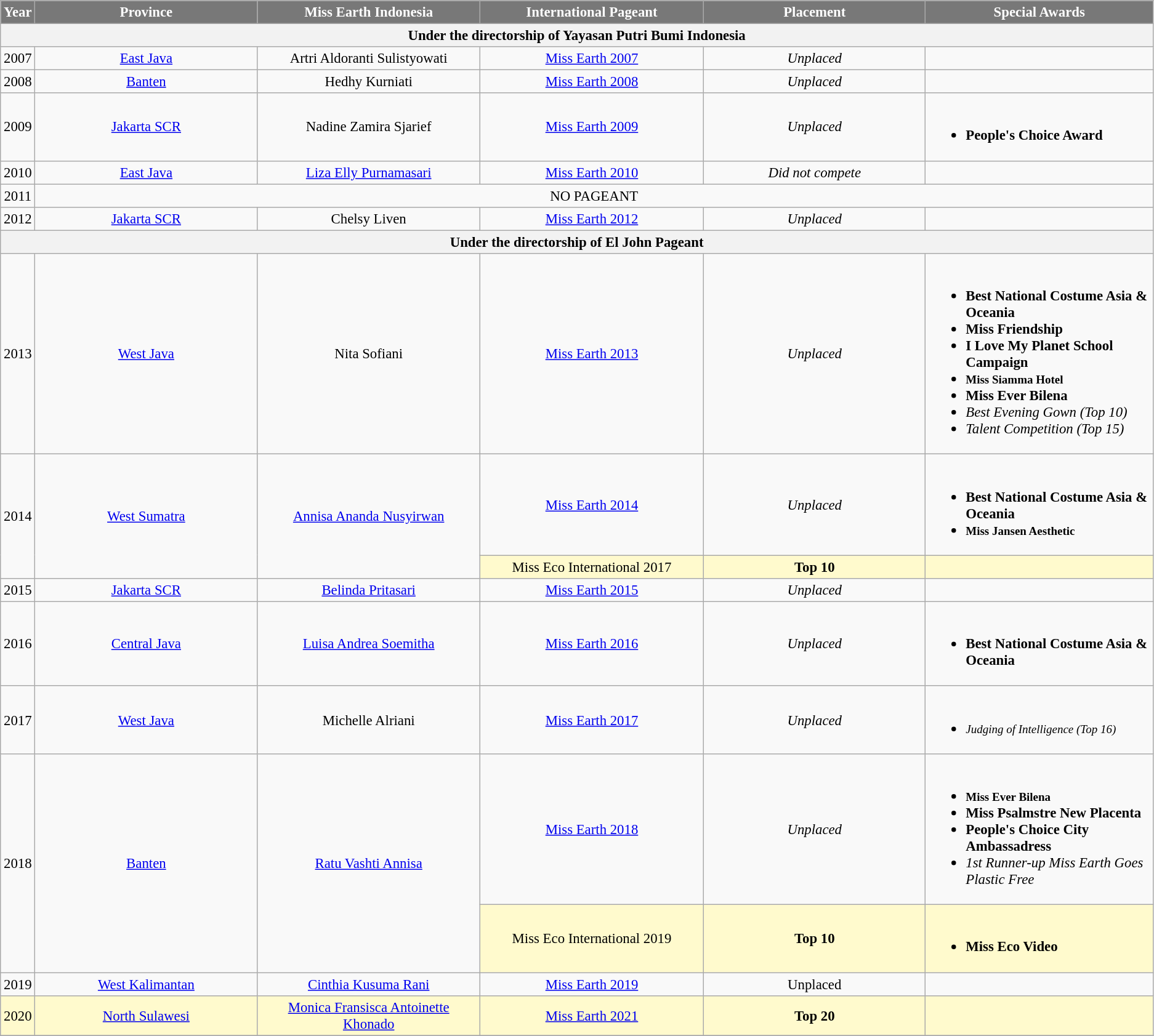<table class="wikitable sortable" style="font-size: 95%; text-align:center">
<tr>
<th width="30" style="background-color:#787878;color:#FFFFFF;">Year</th>
<th width="250" style="background-color:#787878;color:#FFFFFF;">Province</th>
<th width="250" style="background-color:#787878;color:#FFFFFF;">Miss Earth Indonesia</th>
<th width="250" style="background-color:#787878;color:#FFFFFF;">International Pageant</th>
<th width="250" style="background-color:#787878;color:#FFFFFF;">Placement</th>
<th width="250" style="background-color:#787878;color:#FFFFFF;">Special Awards</th>
</tr>
<tr>
<th colspan="6"><strong>Under the directorship of Yayasan Putri Bumi Indonesia</strong></th>
</tr>
<tr>
<td>2007</td>
<td><a href='#'>East Java</a></td>
<td>Artri Aldoranti Sulistyowati</td>
<td><a href='#'>Miss Earth 2007</a></td>
<td><em>Unplaced</em></td>
<td></td>
</tr>
<tr>
<td>2008</td>
<td><a href='#'>Banten</a></td>
<td>Hedhy Kurniati</td>
<td><a href='#'>Miss Earth 2008</a></td>
<td><em>Unplaced</em></td>
<td></td>
</tr>
<tr>
<td>2009</td>
<td><a href='#'>Jakarta SCR</a></td>
<td>Nadine Zamira Sjarief</td>
<td><a href='#'>Miss Earth 2009</a></td>
<td><em>Unplaced</em></td>
<td align="left"><br><ul><li><strong>People's Choice Award</strong></li></ul></td>
</tr>
<tr>
<td>2010</td>
<td><a href='#'>East Java</a></td>
<td><a href='#'>Liza Elly Purnamasari</a></td>
<td><a href='#'>Miss Earth 2010</a></td>
<td><em>Did not compete</em></td>
<td></td>
</tr>
<tr>
<td>2011</td>
<td colspan="6" style="text-align:center;">NO PAGEANT</td>
</tr>
<tr>
<td>2012</td>
<td><a href='#'>Jakarta SCR</a></td>
<td>Chelsy Liven</td>
<td><a href='#'>Miss Earth 2012</a></td>
<td><em>Unplaced</em></td>
<td></td>
</tr>
<tr>
<th colspan="6"><strong>Under the directorship of El John  Pageant</strong></th>
</tr>
<tr>
<td>2013</td>
<td><a href='#'>West Java</a></td>
<td>Nita Sofiani</td>
<td><a href='#'>Miss Earth 2013</a></td>
<td><em>Unplaced</em></td>
<td align="left"><br><ul><li> <strong>Best National Costume Asia & Oceania</strong></li><li> <strong>Miss Friendship</strong></li><li> <strong>I Love My Planet School Campaign</strong></li><li><small><strong>Miss Siamma Hotel</strong></small></li><li><strong>Miss Ever Bilena</strong></li><li><em>Best Evening Gown (Top 10)</em></li><li><em>Talent Competition (Top 15)</em></li></ul></td>
</tr>
<tr>
<td rowspan="2" style="text-align:center;">2014</td>
<td rowspan="2" style="text-align:center;"><a href='#'>West Sumatra</a></td>
<td rowspan="2" style="text-align:center;"><a href='#'>Annisa Ananda Nusyirwan</a></td>
<td><a href='#'>Miss Earth 2014</a></td>
<td><em>Unplaced</em></td>
<td align="left"><br><ul><li> <strong>Best National Costume Asia & Oceania</strong></li><li><small><strong>Miss Jansen Aesthetic</strong></small></li></ul></td>
</tr>
<tr style="background-color:#FFFACD; ">
<td>Miss Eco International 2017</td>
<td><strong>Top 10</strong></td>
<td></td>
</tr>
<tr>
<td>2015</td>
<td><a href='#'>Jakarta SCR</a></td>
<td><a href='#'>Belinda Pritasari</a></td>
<td><a href='#'>Miss Earth 2015</a></td>
<td><em>Unplaced</em></td>
<td></td>
</tr>
<tr>
<td>2016</td>
<td><a href='#'>Central Java</a></td>
<td><a href='#'>Luisa Andrea Soemitha</a></td>
<td><a href='#'>Miss Earth 2016</a></td>
<td><em>Unplaced</em></td>
<td align="left"><br><ul><li> <strong>Best National Costume Asia & Oceania</strong></li></ul></td>
</tr>
<tr>
<td>2017</td>
<td><a href='#'>West Java</a></td>
<td>Michelle Alriani</td>
<td><a href='#'>Miss Earth 2017</a></td>
<td><em>Unplaced</em></td>
<td align="left"><br><ul><li><small> <em>Judging of Intelligence (Top 16)</em></small></li></ul></td>
</tr>
<tr>
<td rowspan="2" style="text-align:center;">2018</td>
<td rowspan="2" style="text-align:center;"><a href='#'>Banten</a></td>
<td rowspan="2" style="text-align:center;"><a href='#'>Ratu Vashti Annisa</a></td>
<td><a href='#'>Miss Earth 2018</a></td>
<td><em>Unplaced</em></td>
<td align="left"><br><ul><li><small><strong>Miss Ever Bilena</strong></small></li><li><strong>Miss Psalmstre New Placenta</strong></li><li><strong>People's Choice City Ambassadress</strong></li><li><em>1st Runner-up Miss Earth Goes Plastic Free</em></li></ul></td>
</tr>
<tr style="background-color:#FFFACD; ">
<td>Miss Eco International 2019</td>
<td><strong>Top 10</strong></td>
<td align="left"><br><ul><li><strong>Miss Eco Video</strong></li></ul></td>
</tr>
<tr>
<td>2019</td>
<td><a href='#'>West Kalimantan</a></td>
<td><a href='#'>Cinthia Kusuma Rani</a></td>
<td><a href='#'>Miss Earth 2019</a></td>
<td>Unplaced</td>
<td></td>
</tr>
<tr style="background-color:#FFFACD; ">
<td>2020</td>
<td><a href='#'>North Sulawesi</a></td>
<td><a href='#'>Monica Fransisca Antoinette Khonado</a></td>
<td><a href='#'>Miss Earth 2021</a></td>
<td><strong>Top 20</strong></td>
<td></td>
</tr>
<tr>
</tr>
</table>
